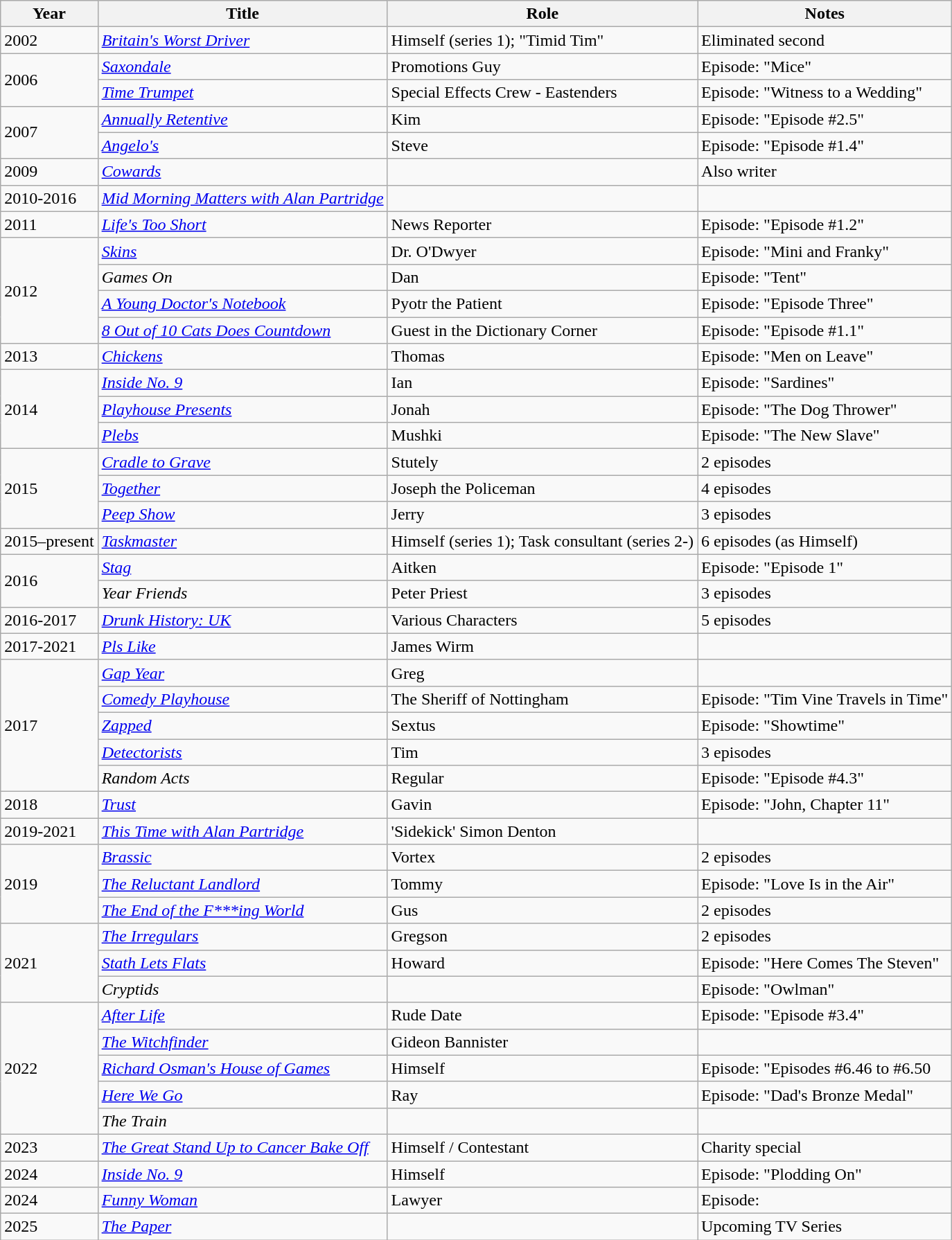<table class="wikitable sortable">
<tr>
<th>Year</th>
<th>Title</th>
<th>Role</th>
<th>Notes</th>
</tr>
<tr>
<td>2002</td>
<td><em><a href='#'>Britain's Worst Driver</a></em></td>
<td>Himself (series 1); "Timid Tim"</td>
<td>Eliminated second</td>
</tr>
<tr>
<td rowspan="2">2006</td>
<td><em><a href='#'>Saxondale</a></em></td>
<td>Promotions Guy</td>
<td>Episode: "Mice"</td>
</tr>
<tr>
<td><em><a href='#'>Time Trumpet</a></em></td>
<td>Special Effects Crew - Eastenders</td>
<td>Episode: "Witness to a Wedding"</td>
</tr>
<tr>
<td rowspan="2">2007</td>
<td><em><a href='#'>Annually Retentive</a></em></td>
<td>Kim</td>
<td>Episode: "Episode #2.5"</td>
</tr>
<tr>
<td><em><a href='#'>Angelo's</a></em></td>
<td>Steve</td>
<td>Episode: "Episode #1.4"</td>
</tr>
<tr>
<td>2009</td>
<td><em><a href='#'>Cowards</a></em></td>
<td></td>
<td>Also writer</td>
</tr>
<tr>
<td>2010-2016</td>
<td><em><a href='#'>Mid Morning Matters with Alan Partridge</a></em></td>
<td></td>
</tr>
<tr>
<td>2011</td>
<td><em><a href='#'>Life's Too Short</a></em></td>
<td>News Reporter</td>
<td>Episode: "Episode #1.2"</td>
</tr>
<tr>
<td rowspan="4">2012</td>
<td><em><a href='#'>Skins</a></em></td>
<td>Dr. O'Dwyer</td>
<td>Episode: "Mini and Franky"</td>
</tr>
<tr>
<td><em>Games On</em></td>
<td>Dan</td>
<td>Episode: "Tent"</td>
</tr>
<tr>
<td><em><a href='#'>A Young Doctor's Notebook</a></em></td>
<td>Pyotr the Patient</td>
<td>Episode: "Episode Three"</td>
</tr>
<tr>
<td><em><a href='#'>8 Out of 10 Cats Does Countdown</a></em></td>
<td>Guest in the Dictionary Corner</td>
<td>Episode: "Episode #1.1"</td>
</tr>
<tr>
<td>2013</td>
<td><em><a href='#'>Chickens</a></em></td>
<td>Thomas</td>
<td>Episode: "Men on Leave"</td>
</tr>
<tr>
<td rowspan="3">2014</td>
<td><em><a href='#'>Inside No. 9</a></em></td>
<td>Ian</td>
<td>Episode: "Sardines"</td>
</tr>
<tr>
<td><em><a href='#'>Playhouse Presents</a></em></td>
<td>Jonah</td>
<td>Episode: "The Dog Thrower"</td>
</tr>
<tr>
<td><em><a href='#'>Plebs</a></em></td>
<td>Mushki</td>
<td>Episode: "The New Slave"</td>
</tr>
<tr>
<td rowspan="3">2015</td>
<td><em><a href='#'>Cradle to Grave</a></em></td>
<td>Stutely</td>
<td>2 episodes</td>
</tr>
<tr>
<td><em><a href='#'>Together</a></em></td>
<td>Joseph the Policeman</td>
<td>4 episodes</td>
</tr>
<tr>
<td><em><a href='#'>Peep Show</a></em></td>
<td>Jerry</td>
<td>3 episodes</td>
</tr>
<tr>
<td>2015–present</td>
<td><em><a href='#'>Taskmaster</a></em></td>
<td>Himself (series 1); Task consultant (series 2-)</td>
<td>6 episodes (as Himself)</td>
</tr>
<tr>
<td rowspan="2">2016</td>
<td><em><a href='#'>Stag</a></em></td>
<td>Aitken</td>
<td>Episode: "Episode 1"</td>
</tr>
<tr>
<td><em>Year Friends</em></td>
<td>Peter Priest</td>
<td>3 episodes</td>
</tr>
<tr>
<td>2016-2017</td>
<td><em><a href='#'>Drunk History: UK</a></em></td>
<td>Various Characters</td>
<td>5 episodes</td>
</tr>
<tr>
<td>2017-2021</td>
<td><em><a href='#'>Pls Like</a></em></td>
<td>James Wirm</td>
<td></td>
</tr>
<tr>
<td rowspan="5">2017</td>
<td><em><a href='#'>Gap Year</a></em></td>
<td>Greg</td>
<td></td>
</tr>
<tr>
<td><em><a href='#'>Comedy Playhouse</a></em></td>
<td>The Sheriff of Nottingham</td>
<td>Episode: "Tim Vine Travels in Time"</td>
</tr>
<tr>
<td><em><a href='#'>Zapped</a></em></td>
<td>Sextus</td>
<td>Episode: "Showtime"</td>
</tr>
<tr>
<td><em><a href='#'>Detectorists</a></em></td>
<td>Tim</td>
<td>3 episodes</td>
</tr>
<tr>
<td><em>Random Acts</em></td>
<td>Regular</td>
<td>Episode: "Episode #4.3"</td>
</tr>
<tr>
<td>2018</td>
<td><em><a href='#'>Trust</a></em></td>
<td>Gavin</td>
<td>Episode: "John, Chapter 11"</td>
</tr>
<tr>
<td>2019-2021</td>
<td><em><a href='#'>This Time with Alan Partridge</a></em></td>
<td>'Sidekick' Simon Denton</td>
<td></td>
</tr>
<tr>
<td rowspan="3">2019</td>
<td><em><a href='#'>Brassic</a></em></td>
<td>Vortex</td>
<td>2 episodes</td>
</tr>
<tr>
<td><em><a href='#'>The Reluctant Landlord</a></em></td>
<td>Tommy</td>
<td>Episode: "Love Is in the Air"</td>
</tr>
<tr>
<td><em><a href='#'>The End of the F***ing World</a></em></td>
<td>Gus</td>
<td>2 episodes</td>
</tr>
<tr>
<td rowspan="3">2021</td>
<td><em><a href='#'>The Irregulars</a></em></td>
<td>Gregson</td>
<td>2 episodes</td>
</tr>
<tr>
<td><em><a href='#'>Stath Lets Flats</a></em></td>
<td>Howard</td>
<td>Episode: "Here Comes The Steven"</td>
</tr>
<tr>
<td><em>Cryptids</em></td>
<td></td>
<td>Episode: "Owlman"</td>
</tr>
<tr>
<td rowspan="5">2022</td>
<td><em><a href='#'>After Life</a></em></td>
<td>Rude Date</td>
<td>Episode: "Episode #3.4"</td>
</tr>
<tr>
<td><em><a href='#'>The Witchfinder</a></em></td>
<td>Gideon Bannister</td>
</tr>
<tr>
<td><em><a href='#'>Richard Osman's House of Games</a></em></td>
<td>Himself</td>
<td>Episode: "Episodes #6.46 to #6.50</td>
</tr>
<tr>
<td><em><a href='#'>Here We Go</a></em></td>
<td>Ray</td>
<td>Episode: "Dad's Bronze Medal"</td>
</tr>
<tr>
<td><em>The Train</em></td>
<td></td>
<td></td>
</tr>
<tr>
<td>2023</td>
<td><em><a href='#'>The Great Stand Up to Cancer Bake Off</a></em></td>
<td>Himself / Contestant</td>
<td>Charity special</td>
</tr>
<tr>
<td>2024</td>
<td><em><a href='#'>Inside No. 9</a></em></td>
<td>Himself</td>
<td>Episode: "Plodding On"</td>
</tr>
<tr>
<td>2024</td>
<td><em><a href='#'>Funny Woman</a></em></td>
<td>Lawyer</td>
<td>Episode:</td>
</tr>
<tr>
<td>2025</td>
<td><em><a href='#'>The Paper</a></em></td>
<td></td>
<td>Upcoming TV Series</td>
</tr>
</table>
